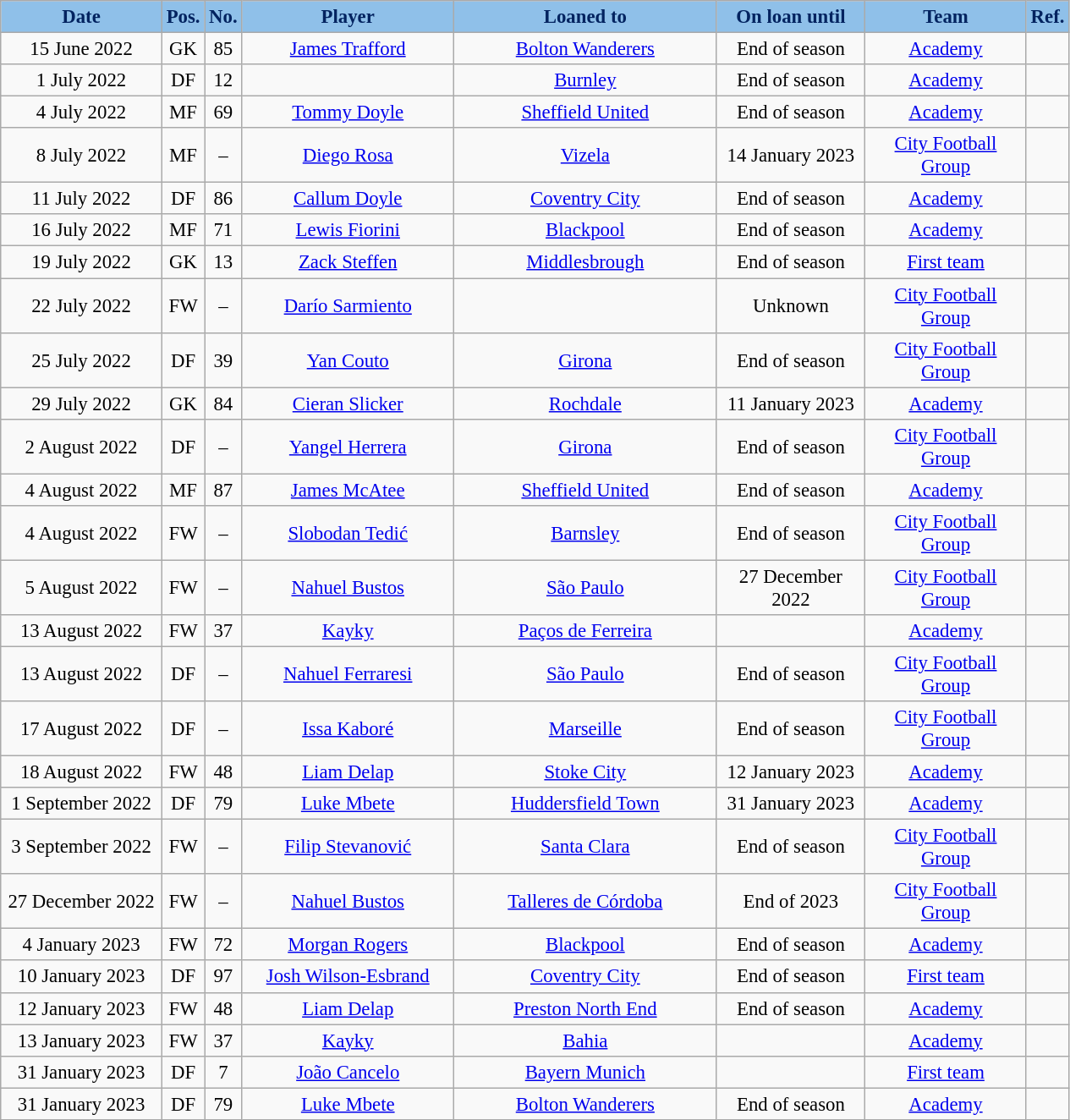<table class="wikitable" style="text-align:center; font-size:95%; ">
<tr>
<th style="background:#8FC0E9; color:#022360; width:120px;">Date</th>
<th style="background:#8FC0E9; color:#022360; width:20px;">Pos.</th>
<th style="background:#8FC0E9; color:#022360; width:20px;">No.</th>
<th style="background:#8FC0E9; color:#022360; width:160px;">Player</th>
<th style="background:#8FC0E9; color:#022360; width:200px;">Loaned to</th>
<th style="background:#8FC0E9; color:#022360; width:110px;">On loan until</th>
<th style="background:#8FC0E9; color:#022360; width:120px;">Team</th>
<th style="background:#8FC0E9; color:#022360; width:25px">Ref.</th>
</tr>
<tr>
<td>15 June 2022</td>
<td>GK</td>
<td>85</td>
<td> <a href='#'>James Trafford</a></td>
<td><a href='#'>Bolton Wanderers</a></td>
<td>End of season</td>
<td><a href='#'>Academy</a></td>
<td></td>
</tr>
<tr>
<td>1 July 2022</td>
<td>DF</td>
<td>12</td>
<td></td>
<td><a href='#'>Burnley</a></td>
<td>End of season</td>
<td><a href='#'>Academy</a></td>
<td></td>
</tr>
<tr>
<td>4 July 2022</td>
<td>MF</td>
<td>69</td>
<td> <a href='#'>Tommy Doyle</a></td>
<td><a href='#'>Sheffield United</a></td>
<td>End of season</td>
<td><a href='#'>Academy</a></td>
<td></td>
</tr>
<tr>
<td>8 July 2022</td>
<td>MF</td>
<td>–</td>
<td> <a href='#'>Diego Rosa</a></td>
<td> <a href='#'>Vizela</a></td>
<td>14 January 2023</td>
<td><a href='#'>City Football Group</a></td>
<td></td>
</tr>
<tr>
<td>11 July 2022</td>
<td>DF</td>
<td>86</td>
<td> <a href='#'>Callum Doyle</a></td>
<td><a href='#'>Coventry City</a></td>
<td>End of season</td>
<td><a href='#'>Academy</a></td>
<td></td>
</tr>
<tr>
<td>16 July 2022</td>
<td>MF</td>
<td>71</td>
<td> <a href='#'>Lewis Fiorini</a></td>
<td><a href='#'>Blackpool</a></td>
<td>End of season</td>
<td><a href='#'>Academy</a></td>
<td></td>
</tr>
<tr>
<td>19 July 2022</td>
<td>GK</td>
<td>13</td>
<td> <a href='#'>Zack Steffen</a></td>
<td><a href='#'>Middlesbrough</a></td>
<td>End of season</td>
<td><a href='#'>First team</a></td>
<td></td>
</tr>
<tr>
<td>22 July 2022</td>
<td>FW</td>
<td>–</td>
<td> <a href='#'>Darío Sarmiento</a></td>
<td></td>
<td>Unknown</td>
<td><a href='#'>City Football Group</a></td>
<td></td>
</tr>
<tr>
<td>25 July 2022</td>
<td>DF</td>
<td>39</td>
<td> <a href='#'>Yan Couto</a></td>
<td> <a href='#'>Girona</a></td>
<td>End of season</td>
<td><a href='#'>City Football Group</a></td>
<td></td>
</tr>
<tr>
<td>29 July 2022</td>
<td>GK</td>
<td>84</td>
<td> <a href='#'>Cieran Slicker</a></td>
<td><a href='#'>Rochdale</a></td>
<td>11 January 2023</td>
<td><a href='#'>Academy</a></td>
<td></td>
</tr>
<tr>
<td>2 August 2022</td>
<td>DF</td>
<td>–</td>
<td> <a href='#'>Yangel Herrera</a></td>
<td> <a href='#'>Girona</a></td>
<td>End of season</td>
<td><a href='#'>City Football Group</a></td>
<td></td>
</tr>
<tr>
<td>4 August 2022</td>
<td>MF</td>
<td>87</td>
<td> <a href='#'>James McAtee</a></td>
<td><a href='#'>Sheffield United</a></td>
<td>End of season</td>
<td><a href='#'>Academy</a></td>
<td></td>
</tr>
<tr>
<td>4 August 2022</td>
<td>FW</td>
<td>–</td>
<td> <a href='#'>Slobodan Tedić</a></td>
<td><a href='#'>Barnsley</a></td>
<td>End of season</td>
<td><a href='#'>City Football Group</a></td>
<td></td>
</tr>
<tr>
<td>5 August 2022</td>
<td>FW</td>
<td>–</td>
<td> <a href='#'>Nahuel Bustos</a></td>
<td> <a href='#'>São Paulo</a></td>
<td>27 December 2022</td>
<td><a href='#'>City Football Group</a></td>
<td></td>
</tr>
<tr>
<td>13 August 2022</td>
<td>FW</td>
<td>37</td>
<td> <a href='#'>Kayky</a></td>
<td> <a href='#'>Paços de Ferreira</a></td>
<td></td>
<td><a href='#'>Academy</a></td>
<td></td>
</tr>
<tr>
<td>13 August 2022</td>
<td>DF</td>
<td>–</td>
<td> <a href='#'>Nahuel Ferraresi</a></td>
<td> <a href='#'>São Paulo</a></td>
<td>End of season</td>
<td><a href='#'>City Football Group</a></td>
<td></td>
</tr>
<tr>
<td>17 August 2022</td>
<td>DF</td>
<td>–</td>
<td> <a href='#'>Issa Kaboré</a></td>
<td> <a href='#'>Marseille</a></td>
<td>End of season</td>
<td><a href='#'>City Football Group</a></td>
<td></td>
</tr>
<tr>
<td>18 August 2022</td>
<td>FW</td>
<td>48</td>
<td> <a href='#'>Liam Delap</a></td>
<td><a href='#'>Stoke City</a></td>
<td>12 January 2023</td>
<td><a href='#'>Academy</a></td>
<td></td>
</tr>
<tr>
<td>1 September 2022</td>
<td>DF</td>
<td>79</td>
<td> <a href='#'>Luke Mbete</a></td>
<td><a href='#'>Huddersfield Town</a></td>
<td>31 January 2023</td>
<td><a href='#'>Academy</a></td>
<td></td>
</tr>
<tr>
<td>3 September 2022</td>
<td>FW</td>
<td>–</td>
<td> <a href='#'>Filip Stevanović</a></td>
<td> <a href='#'>Santa Clara</a></td>
<td>End of season</td>
<td><a href='#'>City Football Group</a></td>
<td></td>
</tr>
<tr>
<td>27 December 2022</td>
<td>FW</td>
<td>–</td>
<td> <a href='#'>Nahuel Bustos</a></td>
<td> <a href='#'>Talleres de Córdoba</a></td>
<td>End of 2023</td>
<td><a href='#'>City Football Group</a></td>
<td></td>
</tr>
<tr>
<td>4 January 2023</td>
<td>FW</td>
<td>72</td>
<td> <a href='#'>Morgan Rogers</a></td>
<td><a href='#'>Blackpool</a></td>
<td>End of season</td>
<td><a href='#'>Academy</a></td>
<td></td>
</tr>
<tr>
<td>10 January 2023</td>
<td>DF</td>
<td>97</td>
<td> <a href='#'>Josh Wilson-Esbrand</a></td>
<td><a href='#'>Coventry City</a></td>
<td>End of season</td>
<td><a href='#'>First team</a></td>
<td></td>
</tr>
<tr>
<td>12 January 2023</td>
<td>FW</td>
<td>48</td>
<td> <a href='#'>Liam Delap</a></td>
<td><a href='#'>Preston North End</a></td>
<td>End of season</td>
<td><a href='#'>Academy</a></td>
<td></td>
</tr>
<tr>
<td>13 January 2023</td>
<td>FW</td>
<td>37</td>
<td> <a href='#'>Kayky</a></td>
<td> <a href='#'>Bahia</a></td>
<td></td>
<td><a href='#'>Academy</a></td>
<td></td>
</tr>
<tr>
<td>31 January 2023</td>
<td>DF</td>
<td>7</td>
<td> <a href='#'>João Cancelo</a></td>
<td> <a href='#'>Bayern Munich</a></td>
<td></td>
<td><a href='#'>First team</a></td>
<td></td>
</tr>
<tr>
<td>31 January 2023</td>
<td>DF</td>
<td>79</td>
<td> <a href='#'>Luke Mbete</a></td>
<td><a href='#'>Bolton Wanderers</a></td>
<td>End of season</td>
<td><a href='#'>Academy</a></td>
<td></td>
</tr>
</table>
